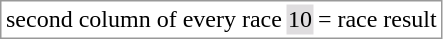<table border="0" style="border: 1px solid #999; background-color:#FFFFFF; text-align:center">
<tr>
<td>second column of every race</td>
<td style="background:#DFDDDF;">10</td>
<td>= race result</td>
</tr>
</table>
